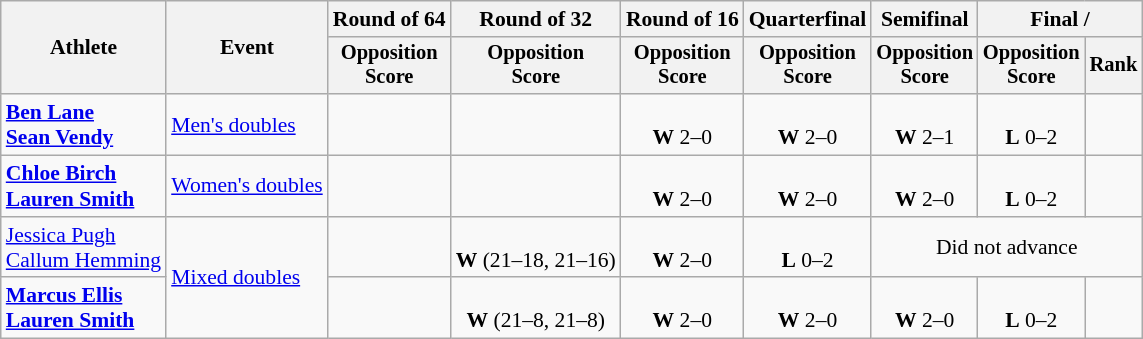<table class=wikitable style="font-size:90%">
<tr>
<th rowspan=2>Athlete</th>
<th rowspan=2>Event</th>
<th>Round of 64</th>
<th>Round of 32</th>
<th>Round of 16</th>
<th>Quarterfinal</th>
<th>Semifinal</th>
<th colspan=2>Final / </th>
</tr>
<tr style="font-size:95%">
<th>Opposition<br>Score</th>
<th>Opposition<br>Score</th>
<th>Opposition<br>Score</th>
<th>Opposition<br>Score</th>
<th>Opposition<br>Score</th>
<th>Opposition<br>Score</th>
<th>Rank</th>
</tr>
<tr align=center>
<td align=left><strong><a href='#'>Ben Lane</a></strong><br><strong><a href='#'>Sean Vendy</a></strong></td>
<td align=left><a href='#'>Men's doubles</a></td>
<td></td>
<td></td>
<td><br><strong>W</strong> 2–0</td>
<td><br><strong>W</strong> 2–0</td>
<td><br><strong>W</strong> 2–1</td>
<td><br><strong>L</strong> 0–2</td>
<td></td>
</tr>
<tr align=center>
<td align=left><strong><a href='#'>Chloe Birch</a></strong><br><strong><a href='#'>Lauren Smith</a></strong></td>
<td align=left><a href='#'>Women's doubles</a></td>
<td></td>
<td></td>
<td><br><strong>W</strong> 2–0</td>
<td><br><strong>W</strong> 2–0</td>
<td><br><strong>W</strong> 2–0</td>
<td><br><strong>L</strong> 0–2</td>
<td></td>
</tr>
<tr align=center>
<td align=left><a href='#'>Jessica Pugh</a><br><a href='#'>Callum Hemming</a></td>
<td align=left rowspan=2><a href='#'>Mixed doubles</a></td>
<td></td>
<td><br><strong>W</strong> (21–18, 21–16)</td>
<td><br><strong>W</strong> 2–0</td>
<td><br><strong>L</strong> 0–2</td>
<td colspan=3>Did not advance</td>
</tr>
<tr align=center>
<td align=left><strong><a href='#'>Marcus Ellis</a></strong><br><strong><a href='#'>Lauren Smith</a></strong></td>
<td></td>
<td><br><strong>W</strong> (21–8, 21–8)</td>
<td><br><strong>W</strong> 2–0</td>
<td><br><strong>W</strong> 2–0</td>
<td><br><strong>W</strong> 2–0</td>
<td><br><strong>L</strong> 0–2</td>
<td></td>
</tr>
</table>
